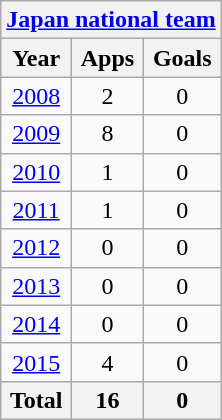<table class="wikitable" style="text-align:center">
<tr>
<th colspan=3><a href='#'>Japan national team</a></th>
</tr>
<tr>
<th>Year</th>
<th>Apps</th>
<th>Goals</th>
</tr>
<tr>
<td><a href='#'>2008</a></td>
<td>2</td>
<td>0</td>
</tr>
<tr>
<td><a href='#'>2009</a></td>
<td>8</td>
<td>0</td>
</tr>
<tr>
<td><a href='#'>2010</a></td>
<td>1</td>
<td>0</td>
</tr>
<tr>
<td><a href='#'>2011</a></td>
<td>1</td>
<td>0</td>
</tr>
<tr>
<td><a href='#'>2012</a></td>
<td>0</td>
<td>0</td>
</tr>
<tr>
<td><a href='#'>2013</a></td>
<td>0</td>
<td>0</td>
</tr>
<tr>
<td><a href='#'>2014</a></td>
<td>0</td>
<td>0</td>
</tr>
<tr>
<td><a href='#'>2015</a></td>
<td>4</td>
<td>0</td>
</tr>
<tr>
<th>Total</th>
<th>16</th>
<th>0</th>
</tr>
</table>
